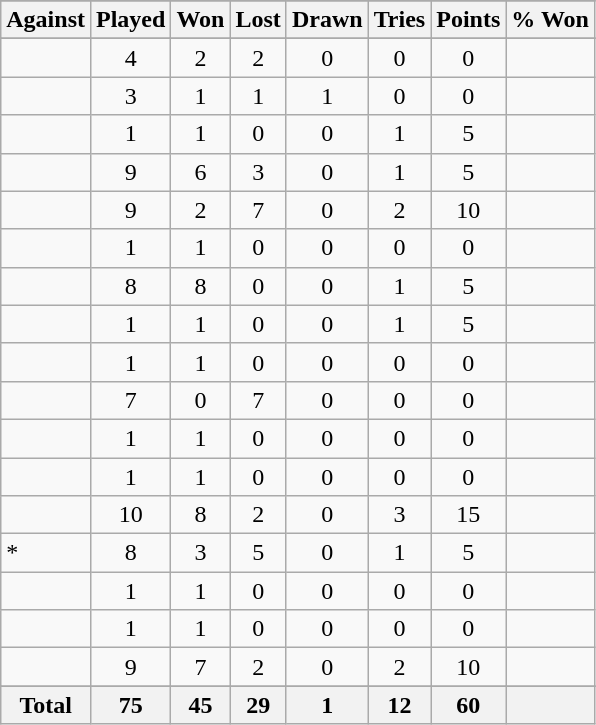<table class="sortable wikitable" style="text-align: center;">
<tr>
</tr>
<tr>
<th>Against</th>
<th>Played</th>
<th>Won</th>
<th>Lost</th>
<th>Drawn</th>
<th>Tries</th>
<th>Points</th>
<th>% Won</th>
</tr>
<tr bgcolor="#d0ffd0" align="center">
</tr>
<tr>
<td align="left"></td>
<td>4</td>
<td>2</td>
<td>2</td>
<td>0</td>
<td>0</td>
<td>0</td>
<td></td>
</tr>
<tr>
<td align="left"></td>
<td>3</td>
<td>1</td>
<td>1</td>
<td>1</td>
<td>0</td>
<td>0</td>
<td></td>
</tr>
<tr>
<td align="left"></td>
<td>1</td>
<td>1</td>
<td>0</td>
<td>0</td>
<td>1</td>
<td>5</td>
<td></td>
</tr>
<tr>
<td align="left"></td>
<td>9</td>
<td>6</td>
<td>3</td>
<td>0</td>
<td>1</td>
<td>5</td>
<td></td>
</tr>
<tr>
<td align="left"></td>
<td>9</td>
<td>2</td>
<td>7</td>
<td>0</td>
<td>2</td>
<td>10</td>
<td></td>
</tr>
<tr>
<td align="left"></td>
<td>1</td>
<td>1</td>
<td>0</td>
<td>0</td>
<td>0</td>
<td>0</td>
<td></td>
</tr>
<tr>
<td align="left"></td>
<td>8</td>
<td>8</td>
<td>0</td>
<td>0</td>
<td>1</td>
<td>5</td>
<td></td>
</tr>
<tr>
<td align="left"></td>
<td>1</td>
<td>1</td>
<td>0</td>
<td>0</td>
<td>1</td>
<td>5</td>
<td></td>
</tr>
<tr>
<td align="left"></td>
<td>1</td>
<td>1</td>
<td>0</td>
<td>0</td>
<td>0</td>
<td>0</td>
<td></td>
</tr>
<tr>
<td align="left"></td>
<td>7</td>
<td>0</td>
<td>7</td>
<td>0</td>
<td>0</td>
<td>0</td>
<td></td>
</tr>
<tr>
<td align="left"></td>
<td>1</td>
<td>1</td>
<td>0</td>
<td>0</td>
<td>0</td>
<td>0</td>
<td></td>
</tr>
<tr>
<td align="left"></td>
<td>1</td>
<td>1</td>
<td>0</td>
<td>0</td>
<td>0</td>
<td>0</td>
<td></td>
</tr>
<tr>
<td align="left"></td>
<td>10</td>
<td>8</td>
<td>2</td>
<td>0</td>
<td>3</td>
<td>15</td>
<td></td>
</tr>
<tr>
<td align="left">*</td>
<td>8</td>
<td>3</td>
<td>5</td>
<td>0</td>
<td>1</td>
<td>5</td>
<td></td>
</tr>
<tr>
<td align="left"></td>
<td>1</td>
<td>1</td>
<td>0</td>
<td>0</td>
<td>0</td>
<td>0</td>
<td></td>
</tr>
<tr>
<td align="left"></td>
<td>1</td>
<td>1</td>
<td>0</td>
<td>0</td>
<td>0</td>
<td>0</td>
<td></td>
</tr>
<tr>
<td align="left"></td>
<td>9</td>
<td>7</td>
<td>2</td>
<td>0</td>
<td>2</td>
<td>10</td>
<td></td>
</tr>
<tr>
</tr>
<tr class="sortbottom">
<th>Total</th>
<th>75</th>
<th>45</th>
<th>29</th>
<th>1</th>
<th>12</th>
<th>60</th>
<th></th>
</tr>
</table>
